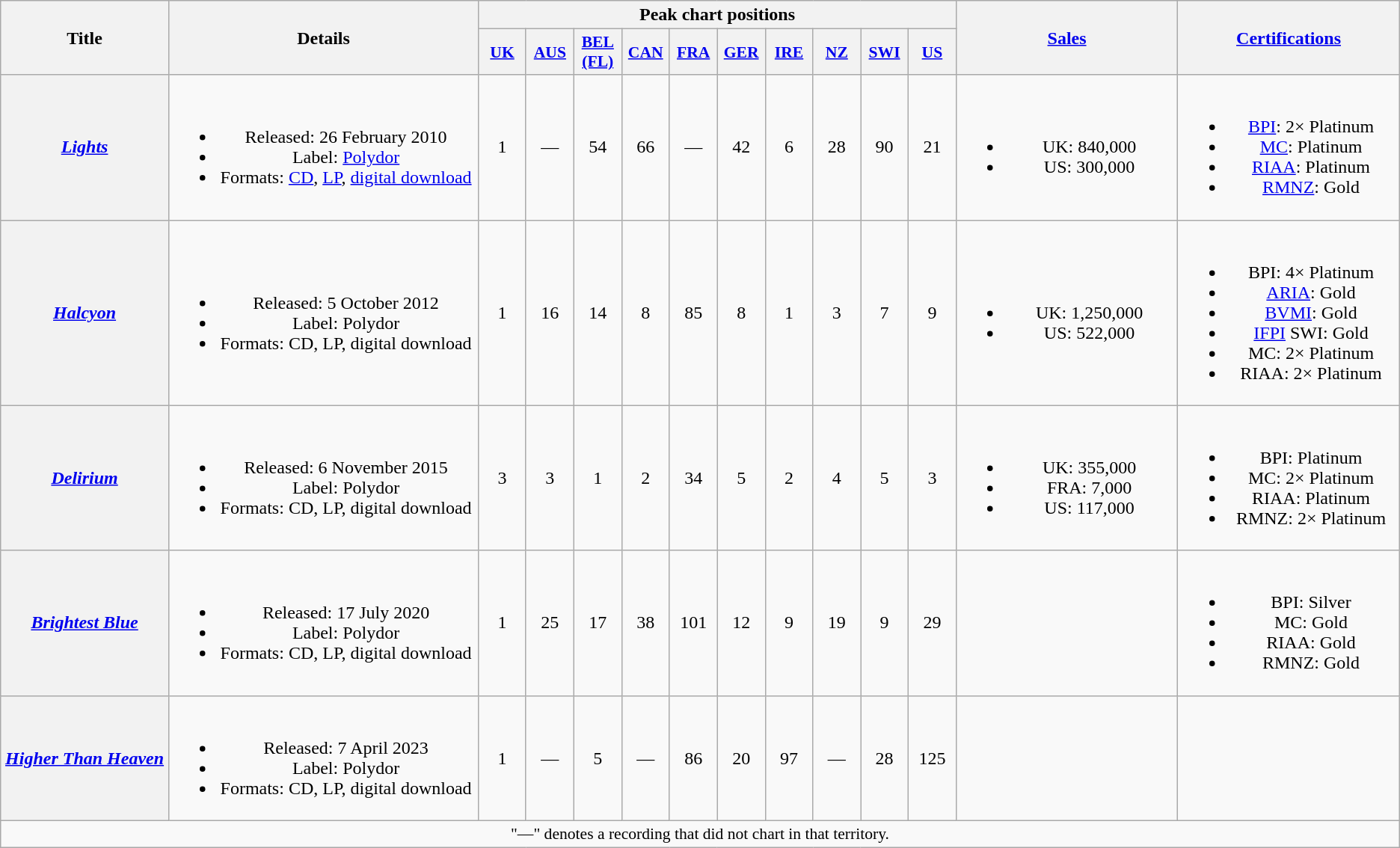<table class="wikitable plainrowheaders" style="text-align:center;">
<tr>
<th scope="col" rowspan="2" style="width:9em;">Title</th>
<th scope="col" rowspan="2" style="width:17em;">Details</th>
<th scope="col" colspan="10">Peak chart positions</th>
<th scope="col" rowspan="2" style="width:12em;"><a href='#'>Sales</a></th>
<th scope="col" rowspan="2" style="width:12em;"><a href='#'>Certifications</a></th>
</tr>
<tr>
<th scope="col" style="width:2.5em;font-size:90%;"><a href='#'>UK</a><br></th>
<th scope="col" style="width:2.5em;font-size:90%;"><a href='#'>AUS</a><br></th>
<th scope="col" style="width:2.5em;font-size:90%;"><a href='#'>BEL<br>(FL)</a><br></th>
<th scope="col" style="width:2.5em;font-size:90%;"><a href='#'>CAN</a><br></th>
<th scope="col" style="width:2.5em;font-size:90%;"><a href='#'>FRA</a><br></th>
<th scope="col" style="width:2.5em;font-size:90%;"><a href='#'>GER</a><br></th>
<th scope="col" style="width:2.5em;font-size:90%;"><a href='#'>IRE</a><br></th>
<th scope="col" style="width:2.5em;font-size:90%;"><a href='#'>NZ</a><br></th>
<th scope="col" style="width:2.5em;font-size:90%;"><a href='#'>SWI</a><br></th>
<th scope="col" style="width:2.5em;font-size:90%;"><a href='#'>US</a><br></th>
</tr>
<tr>
<th scope="row"><em><a href='#'>Lights</a></em></th>
<td><br><ul><li>Released: 26 February 2010</li><li>Label: <a href='#'>Polydor</a></li><li>Formats: <a href='#'>CD</a>, <a href='#'>LP</a>, <a href='#'>digital download</a></li></ul></td>
<td>1</td>
<td>—</td>
<td>54</td>
<td>66</td>
<td>—</td>
<td>42</td>
<td>6</td>
<td>28</td>
<td>90</td>
<td>21</td>
<td><br><ul><li>UK: 840,000</li><li>US: 300,000</li></ul></td>
<td><br><ul><li><a href='#'>BPI</a>: 2× Platinum</li><li><a href='#'>MC</a>: Platinum</li><li><a href='#'>RIAA</a>: Platinum</li><li><a href='#'>RMNZ</a>: Gold</li></ul></td>
</tr>
<tr>
<th scope="row"><em><a href='#'>Halcyon</a></em></th>
<td><br><ul><li>Released: 5 October 2012</li><li>Label: Polydor</li><li>Formats: CD, LP, digital download</li></ul></td>
<td>1</td>
<td>16</td>
<td>14</td>
<td>8</td>
<td>85</td>
<td>8</td>
<td>1</td>
<td>3</td>
<td>7</td>
<td>9</td>
<td><br><ul><li>UK: 1,250,000</li><li>US: 522,000</li></ul></td>
<td><br><ul><li>BPI: 4× Platinum</li><li><a href='#'>ARIA</a>: Gold</li><li><a href='#'>BVMI</a>: Gold</li><li><a href='#'>IFPI</a> SWI: Gold</li><li>MC: 2× Platinum</li><li>RIAA: 2× Platinum</li></ul></td>
</tr>
<tr>
<th scope="row"><em><a href='#'>Delirium</a></em></th>
<td><br><ul><li>Released: 6 November 2015</li><li>Label: Polydor</li><li>Formats: CD, LP, digital download</li></ul></td>
<td>3</td>
<td>3</td>
<td>1</td>
<td>2</td>
<td>34</td>
<td>5</td>
<td>2</td>
<td>4</td>
<td>5</td>
<td>3</td>
<td><br><ul><li>UK: 355,000</li><li>FRA: 7,000</li><li>US: 117,000</li></ul></td>
<td><br><ul><li>BPI: Platinum</li><li>MC: 2× Platinum</li><li>RIAA: Platinum</li><li>RMNZ: 2× Platinum</li></ul></td>
</tr>
<tr>
<th scope="row"><em><a href='#'>Brightest Blue</a></em></th>
<td><br><ul><li>Released: 17 July 2020</li><li>Label: Polydor</li><li>Formats: CD, LP, digital download</li></ul></td>
<td>1</td>
<td>25</td>
<td>17</td>
<td>38</td>
<td>101</td>
<td>12</td>
<td>9</td>
<td>19</td>
<td>9</td>
<td>29</td>
<td></td>
<td><br><ul><li>BPI: Silver</li><li>MC: Gold</li><li>RIAA: Gold</li><li>RMNZ: Gold</li></ul></td>
</tr>
<tr>
<th scope="row"><em><a href='#'>Higher Than Heaven</a></em></th>
<td><br><ul><li>Released: 7 April 2023</li><li>Label: Polydor</li><li>Formats: CD, LP, digital download</li></ul></td>
<td>1</td>
<td>—</td>
<td>5</td>
<td>—</td>
<td>86</td>
<td>20</td>
<td>97</td>
<td>—</td>
<td>28</td>
<td>125</td>
<td></td>
<td></td>
</tr>
<tr>
<td colspan="17" style="font-size:90%">"—" denotes a recording that did not chart in that territory.</td>
</tr>
</table>
